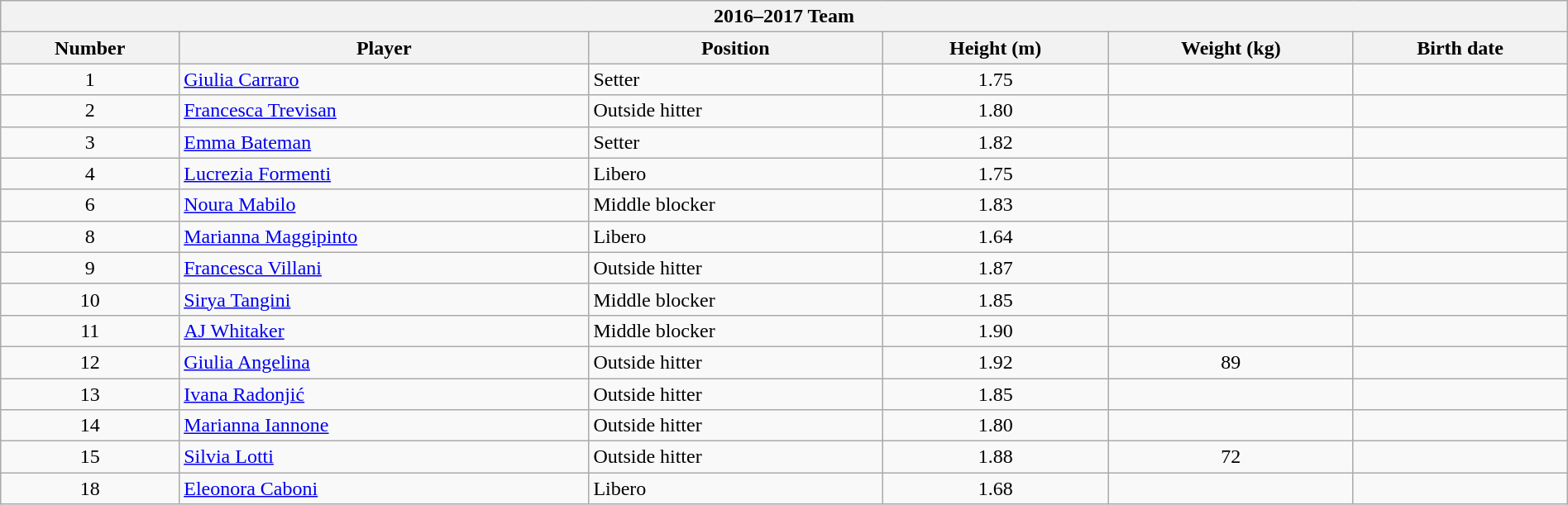<table class="wikitable collapsible collapsed" style="width:100%;">
<tr>
<th colspan=6><strong>2016–2017 Team</strong></th>
</tr>
<tr>
<th>Number</th>
<th>Player</th>
<th>Position</th>
<th>Height (m)</th>
<th>Weight (kg)</th>
<th>Birth date</th>
</tr>
<tr>
<td align=center>1</td>
<td> <a href='#'>Giulia Carraro</a></td>
<td>Setter</td>
<td align=center>1.75</td>
<td align=center></td>
<td></td>
</tr>
<tr>
<td align=center>2</td>
<td> <a href='#'>Francesca Trevisan</a></td>
<td>Outside hitter</td>
<td align=center>1.80</td>
<td align=center></td>
<td></td>
</tr>
<tr>
<td align=center>3</td>
<td> <a href='#'>Emma Bateman</a></td>
<td>Setter</td>
<td align=center>1.82</td>
<td align=center></td>
<td></td>
</tr>
<tr>
<td align=center>4</td>
<td> <a href='#'>Lucrezia Formenti</a></td>
<td>Libero</td>
<td align=center>1.75</td>
<td align=center></td>
<td></td>
</tr>
<tr>
<td align=center>6</td>
<td> <a href='#'>Noura Mabilo</a></td>
<td>Middle blocker</td>
<td align=center>1.83</td>
<td align=center></td>
<td></td>
</tr>
<tr>
<td align=center>8</td>
<td> <a href='#'>Marianna Maggipinto</a></td>
<td>Libero</td>
<td align=center>1.64</td>
<td align=center></td>
<td></td>
</tr>
<tr>
<td align=center>9</td>
<td> <a href='#'>Francesca Villani</a></td>
<td>Outside hitter</td>
<td align=center>1.87</td>
<td align=center></td>
<td></td>
</tr>
<tr>
<td align=center>10</td>
<td> <a href='#'>Sirya Tangini</a></td>
<td>Middle blocker</td>
<td align=center>1.85</td>
<td align=center></td>
<td></td>
</tr>
<tr>
<td align=center>11</td>
<td> <a href='#'>AJ Whitaker</a></td>
<td>Middle blocker</td>
<td align=center>1.90</td>
<td align=center></td>
<td></td>
</tr>
<tr>
<td align=center>12</td>
<td> <a href='#'>Giulia Angelina</a></td>
<td>Outside hitter</td>
<td align=center>1.92</td>
<td align=center>89</td>
<td></td>
</tr>
<tr>
<td align=center>13</td>
<td> <a href='#'>Ivana Radonjić</a></td>
<td>Outside hitter</td>
<td align=center>1.85</td>
<td align=center></td>
<td></td>
</tr>
<tr>
<td align=center>14</td>
<td> <a href='#'>Marianna Iannone</a></td>
<td>Outside hitter</td>
<td align=center>1.80</td>
<td align=center></td>
<td></td>
</tr>
<tr>
<td align=center>15</td>
<td> <a href='#'>Silvia Lotti</a></td>
<td>Outside hitter</td>
<td align=center>1.88</td>
<td align=center>72</td>
<td></td>
</tr>
<tr>
<td align=center>18</td>
<td> <a href='#'>Eleonora Caboni</a></td>
<td>Libero</td>
<td align=center>1.68</td>
<td align=center></td>
<td></td>
</tr>
</table>
